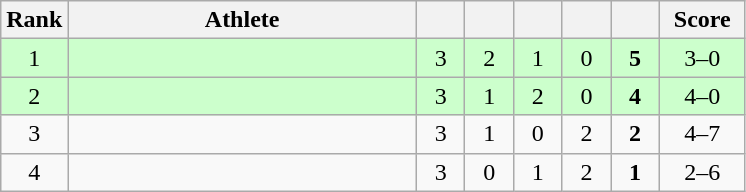<table class="wikitable" style="text-align: center;">
<tr>
<th width=25>Rank</th>
<th width=225>Athlete</th>
<th width=25></th>
<th width=25></th>
<th width=25></th>
<th width=25></th>
<th width=25></th>
<th width=50>Score</th>
</tr>
<tr bgcolor=ccffcc>
<td>1</td>
<td align=left></td>
<td>3</td>
<td>2</td>
<td>1</td>
<td>0</td>
<td><strong>5</strong></td>
<td>3–0</td>
</tr>
<tr bgcolor=ccffcc>
<td>2</td>
<td align=left></td>
<td>3</td>
<td>1</td>
<td>2</td>
<td>0</td>
<td><strong>4</strong></td>
<td>4–0</td>
</tr>
<tr>
<td>3</td>
<td align=left></td>
<td>3</td>
<td>1</td>
<td>0</td>
<td>2</td>
<td><strong>2</strong></td>
<td>4–7</td>
</tr>
<tr>
<td>4</td>
<td align=left></td>
<td>3</td>
<td>0</td>
<td>1</td>
<td>2</td>
<td><strong>1</strong></td>
<td>2–6</td>
</tr>
</table>
